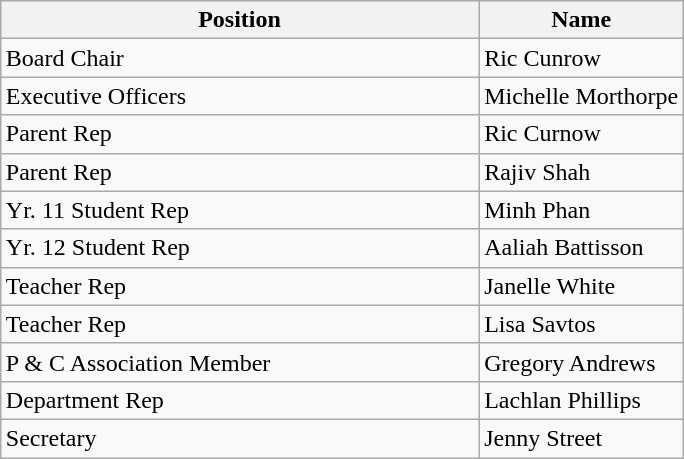<table class="wikitable" style="margin-left: auto; margin-right: auto; border: none;">
<tr>
<th style="width: 70%;">Position</th>
<th style="width: 90%;">Name</th>
</tr>
<tr>
<td>Board Chair</td>
<td>Ric Cunrow</td>
</tr>
<tr>
<td>Executive Officers</td>
<td>Michelle Morthorpe</td>
</tr>
<tr>
<td>Parent Rep</td>
<td>Ric Curnow</td>
</tr>
<tr>
<td>Parent Rep</td>
<td>Rajiv Shah</td>
</tr>
<tr>
<td>Yr. 11 Student Rep</td>
<td>Minh Phan</td>
</tr>
<tr>
<td>Yr. 12 Student Rep</td>
<td>Aaliah Battisson</td>
</tr>
<tr>
<td>Teacher Rep</td>
<td>Janelle White</td>
</tr>
<tr>
<td>Teacher Rep</td>
<td>Lisa Savtos</td>
</tr>
<tr>
<td>P & C Association Member</td>
<td>Gregory Andrews</td>
</tr>
<tr>
<td>Department Rep</td>
<td>Lachlan Phillips</td>
</tr>
<tr>
<td>Secretary</td>
<td>Jenny Street</td>
</tr>
</table>
